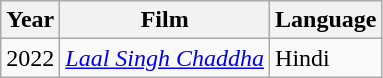<table class="wikitable">
<tr>
<th>Year</th>
<th>Film</th>
<th>Language</th>
</tr>
<tr>
<td>2022</td>
<td><em><a href='#'>Laal Singh Chaddha</a></em></td>
<td>Hindi</td>
</tr>
</table>
